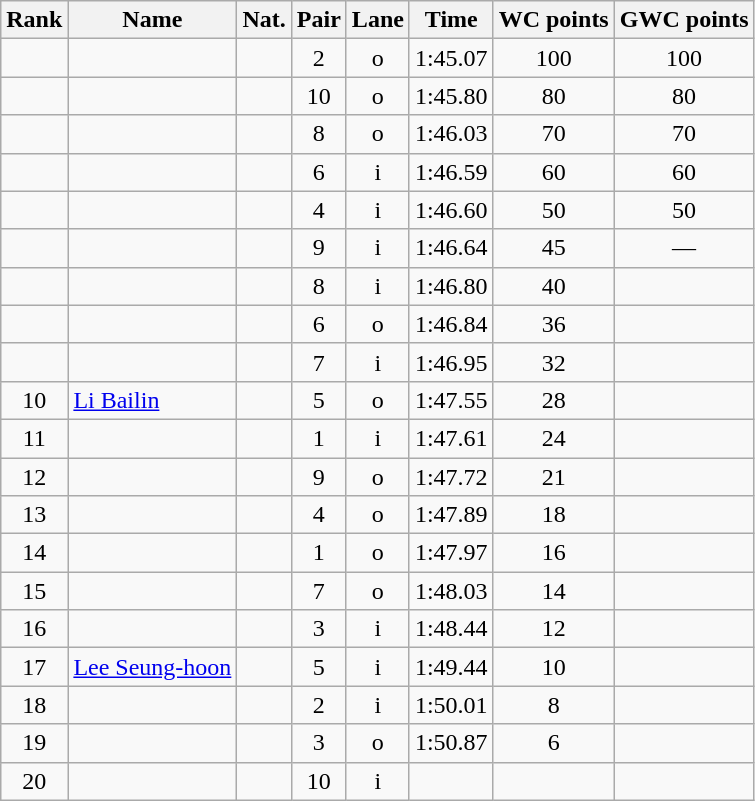<table class="wikitable sortable" style="text-align:center">
<tr>
<th>Rank</th>
<th>Name</th>
<th>Nat.</th>
<th>Pair</th>
<th>Lane</th>
<th>Time</th>
<th>WC points</th>
<th>GWC points</th>
</tr>
<tr>
<td></td>
<td align=left></td>
<td></td>
<td>2</td>
<td>o</td>
<td>1:45.07</td>
<td>100</td>
<td>100</td>
</tr>
<tr>
<td></td>
<td align=left></td>
<td></td>
<td>10</td>
<td>o</td>
<td>1:45.80</td>
<td>80</td>
<td>80</td>
</tr>
<tr>
<td></td>
<td align=left></td>
<td></td>
<td>8</td>
<td>o</td>
<td>1:46.03</td>
<td>70</td>
<td>70</td>
</tr>
<tr>
<td></td>
<td align=left></td>
<td></td>
<td>6</td>
<td>i</td>
<td>1:46.59</td>
<td>60</td>
<td>60</td>
</tr>
<tr>
<td></td>
<td align=left></td>
<td></td>
<td>4</td>
<td>i</td>
<td>1:46.60</td>
<td>50</td>
<td>50</td>
</tr>
<tr>
<td></td>
<td align=left></td>
<td></td>
<td>9</td>
<td>i</td>
<td>1:46.64</td>
<td>45</td>
<td>—</td>
</tr>
<tr>
<td></td>
<td align=left></td>
<td></td>
<td>8</td>
<td>i</td>
<td>1:46.80</td>
<td>40</td>
<td></td>
</tr>
<tr>
<td></td>
<td align=left></td>
<td></td>
<td>6</td>
<td>o</td>
<td>1:46.84</td>
<td>36</td>
<td></td>
</tr>
<tr>
<td></td>
<td align=left></td>
<td></td>
<td>7</td>
<td>i</td>
<td>1:46.95</td>
<td>32</td>
<td></td>
</tr>
<tr>
<td>10</td>
<td align=left><a href='#'>Li Bailin</a></td>
<td></td>
<td>5</td>
<td>o</td>
<td>1:47.55</td>
<td>28</td>
<td></td>
</tr>
<tr>
<td>11</td>
<td align=left></td>
<td></td>
<td>1</td>
<td>i</td>
<td>1:47.61</td>
<td>24</td>
<td></td>
</tr>
<tr>
<td>12</td>
<td align=left></td>
<td></td>
<td>9</td>
<td>o</td>
<td>1:47.72</td>
<td>21</td>
<td></td>
</tr>
<tr>
<td>13</td>
<td align=left></td>
<td></td>
<td>4</td>
<td>o</td>
<td>1:47.89</td>
<td>18</td>
<td></td>
</tr>
<tr>
<td>14</td>
<td align=left></td>
<td></td>
<td>1</td>
<td>o</td>
<td>1:47.97</td>
<td>16</td>
<td></td>
</tr>
<tr>
<td>15</td>
<td align=left></td>
<td></td>
<td>7</td>
<td>o</td>
<td>1:48.03</td>
<td>14</td>
<td></td>
</tr>
<tr>
<td>16</td>
<td align=left></td>
<td></td>
<td>3</td>
<td>i</td>
<td>1:48.44</td>
<td>12</td>
<td></td>
</tr>
<tr>
<td>17</td>
<td align=left><a href='#'>Lee Seung-hoon</a></td>
<td></td>
<td>5</td>
<td>i</td>
<td>1:49.44</td>
<td>10</td>
<td></td>
</tr>
<tr>
<td>18</td>
<td align=left></td>
<td></td>
<td>2</td>
<td>i</td>
<td>1:50.01</td>
<td>8</td>
<td></td>
</tr>
<tr>
<td>19</td>
<td align=left></td>
<td></td>
<td>3</td>
<td>o</td>
<td>1:50.87</td>
<td>6</td>
<td></td>
</tr>
<tr>
<td>20</td>
<td align=left></td>
<td></td>
<td>10</td>
<td>i</td>
<td></td>
<td></td>
<td></td>
</tr>
</table>
